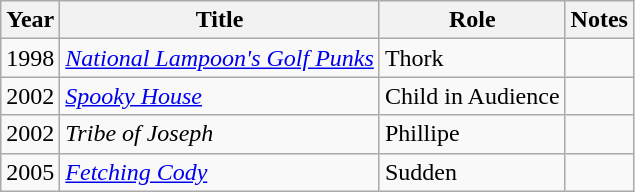<table class="wikitable sortable">
<tr>
<th>Year</th>
<th>Title</th>
<th>Role</th>
<th>Notes</th>
</tr>
<tr>
<td>1998</td>
<td><em><a href='#'>National Lampoon's Golf Punks</a></em></td>
<td>Thork</td>
<td></td>
</tr>
<tr>
<td>2002</td>
<td><em><a href='#'>Spooky House</a></em></td>
<td>Child in Audience</td>
<td></td>
</tr>
<tr>
<td>2002</td>
<td><em>Tribe of Joseph</em></td>
<td>Phillipe</td>
<td></td>
</tr>
<tr>
<td>2005</td>
<td><em><a href='#'>Fetching Cody</a></em></td>
<td>Sudden</td>
<td></td>
</tr>
</table>
